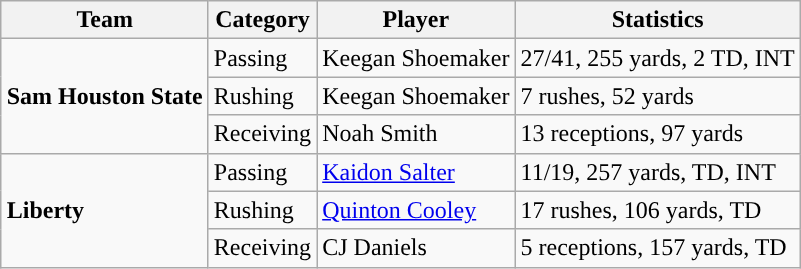<table class="wikitable" style="float: right;">
<tr>
<th>Team</th>
<th>Category</th>
<th>Player</th>
<th>Statistics</th>
</tr>
<tr>
<td rowspan=3><strong>Sam Houston State</strong></td>
<td>Passing</td>
<td>Keegan Shoemaker</td>
<td>27/41, 255 yards, 2 TD, INT</td>
</tr>
<tr>
<td>Rushing</td>
<td>Keegan Shoemaker</td>
<td>7 rushes, 52 yards</td>
</tr>
<tr>
<td>Receiving</td>
<td>Noah Smith</td>
<td>13 receptions, 97 yards</td>
</tr>
<tr>
<td rowspan=3><strong>Liberty</strong></td>
<td>Passing</td>
<td><a href='#'>Kaidon Salter</a></td>
<td>11/19, 257 yards, TD, INT</td>
</tr>
<tr>
<td>Rushing</td>
<td><a href='#'>Quinton Cooley</a></td>
<td>17 rushes, 106 yards, TD</td>
</tr>
<tr>
<td>Receiving</td>
<td>CJ Daniels</td>
<td>5 receptions, 157 yards, TD</td>
</tr>
</table>
